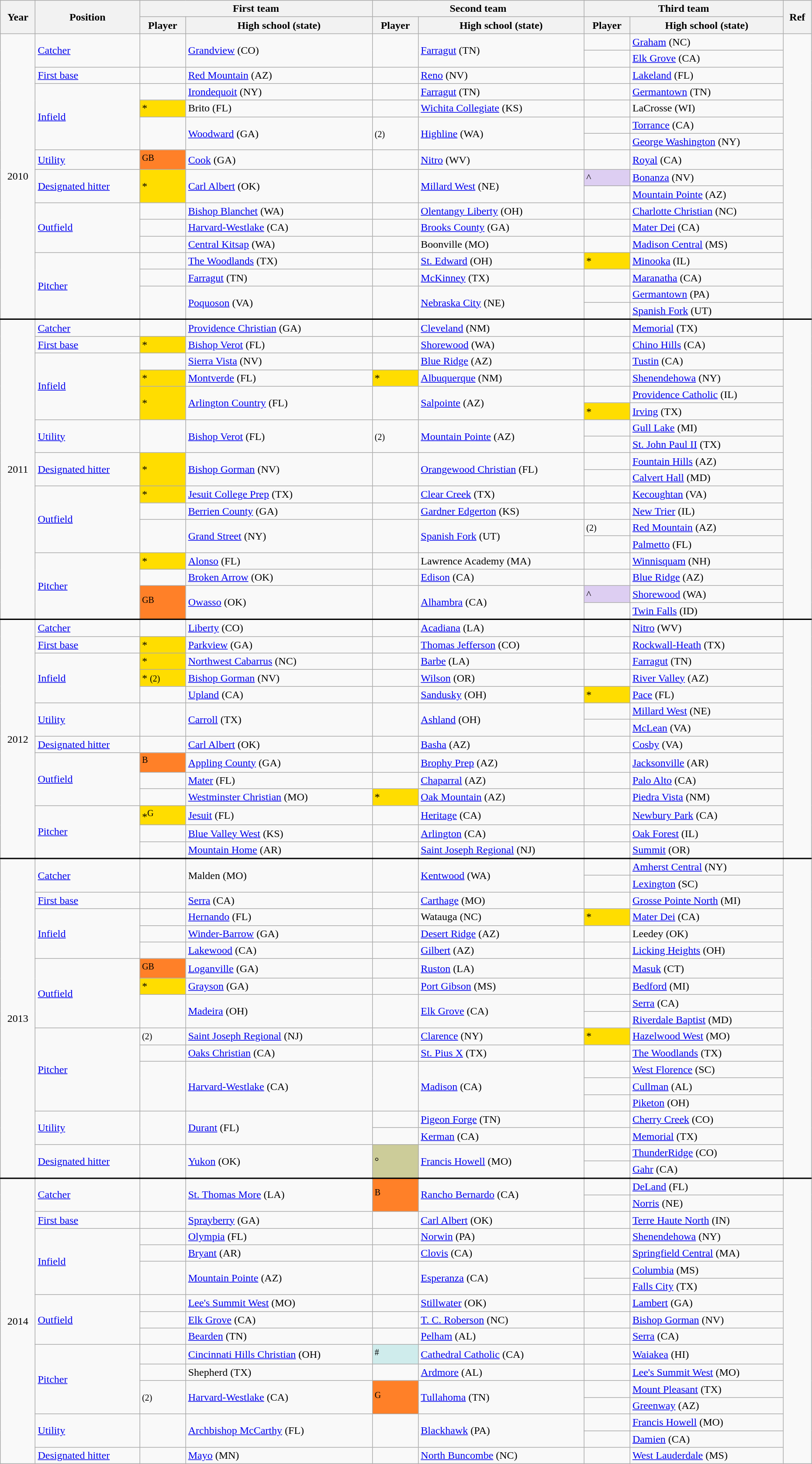<table class="wikitable sortable"style="width:98%">
<tr>
<th rowspan="2">Year</th>
<th rowspan="2">Position</th>
<th colspan="2">First team</th>
<th colspan="2">Second team</th>
<th colspan="2">Third team</th>
<th rowspan="2">Ref</th>
</tr>
<tr>
<th>Player</th>
<th>High school (state)</th>
<th>Player</th>
<th>High school (state)</th>
<th>Player</th>
<th>High school (state)</th>
</tr>
<tr>
<td rowspan="17"style="text-align:center;">2010</td>
<td rowspan="2"><a href='#'>Catcher</a></td>
<td rowspan="2"></td>
<td data-sort-value="co"rowspan="2"><a href='#'>Grandview</a> (CO)</td>
<td rowspan="2"></td>
<td rowspan="2" data-sort-value="tn"><a href='#'>Farragut</a> (TN)</td>
<td></td>
<td data-sort-value="nc"><a href='#'>Graham</a> (NC)</td>
<td rowspan="17"style="text-align:center;"></td>
</tr>
<tr>
<td></td>
<td data-sort-value="ca"><a href='#'>Elk Grove</a> (CA)</td>
</tr>
<tr>
<td><a href='#'>First base</a></td>
<td></td>
<td data-sort-value="az"><a href='#'>Red Mountain</a> (AZ)</td>
<td></td>
<td data-sort-value="nv"><a href='#'>Reno</a> (NV)</td>
<td></td>
<td data-sort-value="fl"><a href='#'>Lakeland</a> (FL)</td>
</tr>
<tr>
<td rowspan="4"><a href='#'>Infield</a></td>
<td></td>
<td data-sort-value="ny"><a href='#'>Irondequoit</a> (NY)</td>
<td></td>
<td data-sort-value="tn"><a href='#'>Farragut</a> (TN)</td>
<td></td>
<td data-sort-value="tn"><a href='#'>Germantown</a> (TN)</td>
</tr>
<tr>
<td style="background:#FFDD00">*</td>
<td data-sort-value="fl">Brito (FL)</td>
<td></td>
<td data-sort-value="ks"><a href='#'>Wichita Collegiate</a> (KS)</td>
<td></td>
<td data-sort-value="wi">LaCrosse (WI)</td>
</tr>
<tr>
<td rowspan="2"></td>
<td data-sort-value="ga"rowspan="2"><a href='#'>Woodward</a> (GA)</td>
<td rowspan="2"> <small>(2)</small></td>
<td data-sort-value="wa"rowspan="2"><a href='#'>Highline</a> (WA)</td>
<td></td>
<td data-sort-value="ca"><a href='#'>Torrance</a> (CA)</td>
</tr>
<tr>
<td></td>
<td data-sort-value="ny"><a href='#'>George Washington</a> (NY)</td>
</tr>
<tr>
<td><a href='#'>Utility</a></td>
<td style="background:#FF8028"><sup>GB</sup></td>
<td data-sort-value="ga"><a href='#'>Cook</a> (GA)</td>
<td></td>
<td data-sort-value="wv"><a href='#'>Nitro</a> (WV)</td>
<td></td>
<td data-sort-value="ca"><a href='#'>Royal</a> (CA)</td>
</tr>
<tr>
<td rowspan="2"><a href='#'>Designated hitter</a></td>
<td rowspan="2"style="background:#FFDD00">*</td>
<td data-sort-value="ok"rowspan="2"><a href='#'>Carl Albert</a> (OK)</td>
<td rowspan="2"></td>
<td data-sort-value="ne"rowspan="2"><a href='#'>Millard West</a> (NE)</td>
<td style="background:#ddcef2">^</td>
<td data-sort-value="nv"><a href='#'>Bonanza</a> (NV)</td>
</tr>
<tr>
<td></td>
<td data-sort-value="az"><a href='#'>Mountain Pointe</a> (AZ)</td>
</tr>
<tr>
<td rowspan="3"><a href='#'>Outfield</a></td>
<td></td>
<td data-sort-value="wa"><a href='#'>Bishop Blanchet</a> (WA)</td>
<td></td>
<td data-sort-value="oh"><a href='#'>Olentangy Liberty</a> (OH)</td>
<td></td>
<td data-sort-value="nc"><a href='#'>Charlotte Christian</a> (NC)</td>
</tr>
<tr>
<td></td>
<td data-sort-value="ca"><a href='#'>Harvard-Westlake</a> (CA)</td>
<td></td>
<td data-sort-value="ga"><a href='#'>Brooks County</a> (GA)</td>
<td></td>
<td data-sort-value="ca"><a href='#'>Mater Dei</a> (CA)</td>
</tr>
<tr>
<td></td>
<td data-sort-value="wa"><a href='#'>Central Kitsap</a> (WA)</td>
<td></td>
<td data-sort-value="mo">Boonville (MO)</td>
<td></td>
<td data-sort-value="ms"><a href='#'>Madison Central</a> (MS)</td>
</tr>
<tr>
<td rowspan="4"><a href='#'>Pitcher</a></td>
<td></td>
<td data-sort-value="tx"><a href='#'>The Woodlands</a> (TX)</td>
<td></td>
<td data-sort-value="oh"><a href='#'>St. Edward</a> (OH)</td>
<td style="background:#FFDD00">*</td>
<td data-sort-value="il"><a href='#'>Minooka</a> (IL)</td>
</tr>
<tr>
<td></td>
<td data-sort-value="tn"><a href='#'>Farragut</a> (TN)</td>
<td></td>
<td data-sort-value="tx"><a href='#'>McKinney</a> (TX)</td>
<td></td>
<td data-sort-value="ca"><a href='#'>Maranatha</a> (CA)</td>
</tr>
<tr>
<td rowspan="2"></td>
<td data-sort-value="va"rowspan="2"><a href='#'>Poquoson</a> (VA)</td>
<td rowspan="2"></td>
<td data-sort-value="ne"rowspan="2"><a href='#'>Nebraska City</a> (NE)</td>
<td></td>
<td data-sort-value="pa"><a href='#'>Germantown</a> (PA)</td>
</tr>
<tr>
<td></td>
<td data-sort-value="ut"><a href='#'>Spanish Fork</a> (UT)</td>
</tr>
<tr style="border-top:2px solid black">
<td rowspan="18"style="text-align:center;">2011</td>
<td><a href='#'>Catcher</a></td>
<td></td>
<td data-sort-value="ga"><a href='#'>Providence Christian</a> (GA)</td>
<td></td>
<td data-sort-value="nm"><a href='#'>Cleveland</a> (NM)</td>
<td></td>
<td data-sort-value="tx"><a href='#'>Memorial</a> (TX)</td>
<td rowspan="18"style="text-align:center;"></td>
</tr>
<tr>
<td><a href='#'>First base</a></td>
<td style="background:#FFDD00">*</td>
<td data-sort-value="fl"><a href='#'>Bishop Verot</a> (FL)</td>
<td></td>
<td data-sort-value="wa"><a href='#'>Shorewood</a> (WA)</td>
<td></td>
<td data-sort-value="ca"><a href='#'>Chino Hills</a> (CA)</td>
</tr>
<tr>
<td rowspan="4"><a href='#'>Infield</a></td>
<td></td>
<td data-sort-value="nv"><a href='#'>Sierra Vista</a> (NV)</td>
<td></td>
<td data-sort-value="az"><a href='#'>Blue Ridge</a> (AZ)</td>
<td></td>
<td data-sort-value="ca"><a href='#'>Tustin</a> (CA)</td>
</tr>
<tr>
<td style="background:#FFDD00">*</td>
<td data-sort-value="fl"><a href='#'>Montverde</a> (FL)</td>
<td style="background:#FFDD00">*</td>
<td data-sort-value="nm"><a href='#'>Albuquerque</a> (NM)</td>
<td></td>
<td data-sort-value="ny"><a href='#'>Shenendehowa</a> (NY)</td>
</tr>
<tr>
<td rowspan="2"style="background:#FFDD00">*</td>
<td data-sort-value="fl"rowspan="2"><a href='#'>Arlington Country</a> (FL)</td>
<td rowspan="2"></td>
<td data-sort-value="az"rowspan="2"><a href='#'>Salpointe</a> (AZ)</td>
<td></td>
<td data-sort-value="il"><a href='#'>Providence Catholic</a> (IL)</td>
</tr>
<tr>
<td style="background:#FFDD00">*</td>
<td data-sort-value="tx"><a href='#'>Irving</a> (TX)</td>
</tr>
<tr>
<td rowspan="2"><a href='#'>Utility</a></td>
<td rowspan="2"></td>
<td data-sort-value="fl"rowspan="2"><a href='#'>Bishop Verot</a> (FL)</td>
<td rowspan="2"> <small>(2)</small></td>
<td rowspan="2" data-sort-value="az"><a href='#'>Mountain Pointe</a> (AZ)</td>
<td></td>
<td data-sort-value="mi"><a href='#'>Gull Lake</a> (MI)</td>
</tr>
<tr>
<td></td>
<td data-sort-value="tx"><a href='#'>St. John Paul II</a> (TX)</td>
</tr>
<tr>
<td rowspan="2"><a href='#'>Designated hitter</a></td>
<td rowspan="2"style="background:#FFDD00">*</td>
<td data-sort-value="nv"rowspan="2"><a href='#'>Bishop Gorman</a> (NV)</td>
<td rowspan="2"></td>
<td data-sort-value="fl"rowspan="2"><a href='#'>Orangewood Christian</a> (FL)</td>
<td></td>
<td data-sort-value="az"><a href='#'>Fountain Hills</a> (AZ)</td>
</tr>
<tr>
<td></td>
<td data-sort-value="md"><a href='#'>Calvert Hall</a> (MD)</td>
</tr>
<tr>
<td rowspan="4"><a href='#'>Outfield</a></td>
<td style="background:#FFDD00">*</td>
<td data-sort-value="tx"><a href='#'>Jesuit College Prep</a> (TX)</td>
<td></td>
<td data-sort-value="tx"><a href='#'>Clear Creek</a> (TX)</td>
<td></td>
<td data-sort-value="va"><a href='#'>Kecoughtan</a> (VA)</td>
</tr>
<tr>
<td></td>
<td data-sort-value="ga"><a href='#'>Berrien County</a> (GA)</td>
<td></td>
<td data-sort-value="ks"><a href='#'>Gardner Edgerton</a> (KS)</td>
<td></td>
<td data-sort-value="il"><a href='#'>New Trier</a> (IL)</td>
</tr>
<tr>
<td rowspan="2"></td>
<td data-sort-value="ny"rowspan="2"><a href='#'>Grand Street</a> (NY)</td>
<td rowspan="2"></td>
<td rowspan="2" data-sort-value="ut"><a href='#'>Spanish Fork</a> (UT)</td>
<td> <small>(2)</small></td>
<td data-sort-value="az"><a href='#'>Red Mountain</a> (AZ)</td>
</tr>
<tr>
<td></td>
<td data-sort-value="fl"><a href='#'>Palmetto</a> (FL)</td>
</tr>
<tr>
<td rowspan="4"><a href='#'>Pitcher</a></td>
<td style="background:#FFDD00">*</td>
<td data-sort-value="fl"><a href='#'>Alonso</a> (FL)</td>
<td></td>
<td data-sort-value="ma">Lawrence Academy (MA)</td>
<td></td>
<td data-sort-value="nh"><a href='#'>Winnisquam</a> (NH)</td>
</tr>
<tr>
<td></td>
<td data-sort-value="ok"><a href='#'>Broken Arrow</a> (OK)</td>
<td></td>
<td data-sort-value="ca"><a href='#'>Edison</a> (CA)</td>
<td></td>
<td data-sort-value="az"><a href='#'>Blue Ridge</a> (AZ)</td>
</tr>
<tr>
<td rowspan="2"style="background:#FF8028"><sup>GB</sup></td>
<td data-sort-value="ok"rowspan="2"><a href='#'>Owasso</a> (OK)</td>
<td rowspan="2"></td>
<td data-sort-value="ca"rowspan="2"><a href='#'>Alhambra</a> (CA)</td>
<td style="background:#ddcef2">^</td>
<td data-sort-value="wa"><a href='#'>Shorewood</a> (WA)</td>
</tr>
<tr>
<td></td>
<td data-sort-value="id"><a href='#'>Twin Falls</a> (ID)</td>
</tr>
<tr style="border-top:2px solid black">
<td rowspan="14"style="text-align:center;">2012</td>
<td><a href='#'>Catcher</a></td>
<td></td>
<td data-sort-value="co"><a href='#'>Liberty</a> (CO)</td>
<td></td>
<td data-sort-value="la"><a href='#'>Acadiana</a> (LA)</td>
<td></td>
<td data-sort-value="wv"><a href='#'>Nitro</a> (WV)</td>
<td rowspan="14"style="text-align:center;"></td>
</tr>
<tr>
<td><a href='#'>First base</a></td>
<td style="background:#FFDD00">*</td>
<td data-sort-value="ga"><a href='#'>Parkview</a> (GA)</td>
<td></td>
<td data-sort-value="co"><a href='#'>Thomas Jefferson</a> (CO)</td>
<td></td>
<td data-sort-value="tx"><a href='#'>Rockwall-Heath</a> (TX)</td>
</tr>
<tr>
<td rowspan="3"><a href='#'>Infield</a></td>
<td style="background:#FFDD00">*</td>
<td data-sort-value="nc"><a href='#'>Northwest Cabarrus</a> (NC)</td>
<td></td>
<td data-sort-value="la"><a href='#'>Barbe</a> (LA)</td>
<td></td>
<td data-sort-value="tn"><a href='#'>Farragut</a> (TN)</td>
</tr>
<tr>
<td style="background:#FFDD00">* <small>(2)</small></td>
<td data-sort-value="nv"><a href='#'>Bishop Gorman</a> (NV)</td>
<td></td>
<td data-sort-value="or"><a href='#'>Wilson</a> (OR)</td>
<td></td>
<td data-sort-value="az"><a href='#'>River Valley</a> (AZ)</td>
</tr>
<tr>
<td></td>
<td data-sort-value="ca"><a href='#'>Upland</a> (CA)</td>
<td></td>
<td data-sort-value="oh"><a href='#'>Sandusky</a> (OH)</td>
<td style="background:#FFDD00">*</td>
<td data-sort-value="fl"><a href='#'>Pace</a> (FL)</td>
</tr>
<tr>
<td rowspan="2"><a href='#'>Utility</a></td>
<td rowspan="2"></td>
<td data-sort-value="tx"rowspan="2"><a href='#'>Carroll</a> (TX)</td>
<td rowspan="2"></td>
<td data-sort-value="oh"rowspan="2"><a href='#'>Ashland</a> (OH)</td>
<td></td>
<td data-sort-value="ne"><a href='#'>Millard West</a> (NE)</td>
</tr>
<tr>
<td></td>
<td data-sort-value="va"><a href='#'>McLean</a> (VA)</td>
</tr>
<tr>
<td><a href='#'>Designated hitter</a></td>
<td></td>
<td data-sort-value="ok"><a href='#'>Carl Albert</a> (OK)</td>
<td></td>
<td data-sort-value="az"><a href='#'>Basha</a> (AZ)</td>
<td></td>
<td data-sort-value="va"><a href='#'>Cosby</a> (VA)</td>
</tr>
<tr>
<td rowspan="3"><a href='#'>Outfield</a></td>
<td style="background:#FF8028"><sup>B</sup></td>
<td data-sort-value="ga"><a href='#'>Appling County</a> (GA)</td>
<td></td>
<td data-sort-value="az"><a href='#'>Brophy Prep</a> (AZ)</td>
<td></td>
<td data-sort-value="ar"><a href='#'>Jacksonville</a> (AR)</td>
</tr>
<tr>
<td></td>
<td data-sort-value="fl"><a href='#'>Mater</a> (FL)</td>
<td></td>
<td data-sort-value="az"><a href='#'>Chaparral</a> (AZ)</td>
<td></td>
<td data-sort-value="ca"><a href='#'>Palo Alto</a> (CA)</td>
</tr>
<tr>
<td></td>
<td data-sort-value="mo"><a href='#'>Westminster Christian</a> (MO)</td>
<td style="background:#FFDD00">*</td>
<td data-sort-value="az"><a href='#'>Oak Mountain</a> (AZ)</td>
<td></td>
<td data-sort-value="nm"><a href='#'>Piedra Vista</a> (NM)</td>
</tr>
<tr>
<td rowspan="3"><a href='#'>Pitcher</a></td>
<td style="background:#FFDD00">*<sup>G</sup></td>
<td data-sort-value="fl"><a href='#'>Jesuit</a> (FL)</td>
<td></td>
<td data-sort-value="ca"><a href='#'>Heritage</a> (CA)</td>
<td></td>
<td data-sort-value="ca"><a href='#'>Newbury Park</a> (CA)</td>
</tr>
<tr>
<td></td>
<td data-sort-value="ks"><a href='#'>Blue Valley West</a> (KS)</td>
<td></td>
<td data-sort-value="ca"><a href='#'>Arlington</a> (CA)</td>
<td></td>
<td data-sort-value="il"><a href='#'>Oak Forest</a> (IL)</td>
</tr>
<tr>
<td></td>
<td data-sort-value="ar"><a href='#'>Mountain Home</a> (AR)</td>
<td></td>
<td data-sort-value="nj"><a href='#'>Saint Joseph Regional</a> (NJ)</td>
<td></td>
<td data-sort-value="or"><a href='#'>Summit</a> (OR)</td>
</tr>
<tr style="border-top:2px solid black">
<td rowspan="19"style="text-align:center;">2013</td>
<td rowspan="2"><a href='#'>Catcher</a></td>
<td rowspan="2"></td>
<td data-sort-value="mo"rowspan="2">Malden (MO)</td>
<td rowspan="2"></td>
<td data-sort-value="wa"rowspan="2"><a href='#'>Kentwood</a> (WA)</td>
<td></td>
<td data-sort-value="ny"><a href='#'>Amherst Central</a> (NY)</td>
<td rowspan="19"style="text-align:center;"></td>
</tr>
<tr>
<td></td>
<td data-sort-value="sc"><a href='#'>Lexington</a> (SC)</td>
</tr>
<tr>
<td><a href='#'>First base</a></td>
<td></td>
<td data-sort-value="ca"><a href='#'>Serra</a> (CA)</td>
<td></td>
<td data-sort-value="mo"><a href='#'>Carthage</a> (MO)</td>
<td></td>
<td data-sort-value="mi"><a href='#'>Grosse Pointe North</a> (MI)</td>
</tr>
<tr>
<td rowspan="3"><a href='#'>Infield</a></td>
<td></td>
<td data-sort-value="fl"><a href='#'>Hernando</a> (FL)</td>
<td></td>
<td data-sort-value="nc">Watauga (NC)</td>
<td style="background:#FFDD00">*</td>
<td data-sort-value="ca"><a href='#'>Mater Dei</a> (CA)</td>
</tr>
<tr>
<td></td>
<td data-sort-value="ga"><a href='#'>Winder-Barrow</a> (GA)</td>
<td></td>
<td data-sort-value="az"><a href='#'>Desert Ridge</a> (AZ)</td>
<td></td>
<td data-sort-value="ok">Leedey (OK)</td>
</tr>
<tr>
<td></td>
<td data-sort-value="ca"><a href='#'>Lakewood</a> (CA)</td>
<td></td>
<td data-sort-value="az"><a href='#'>Gilbert</a> (AZ)</td>
<td></td>
<td data-sort-value="oh"><a href='#'>Licking Heights</a> (OH)</td>
</tr>
<tr>
<td rowspan="4"><a href='#'>Outfield</a></td>
<td style="background:#FF8028"><sup>GB</sup></td>
<td data-sort-value="ga"><a href='#'>Loganville</a> (GA)</td>
<td></td>
<td data-sort-value="la"><a href='#'>Ruston</a> (LA)</td>
<td></td>
<td data-sort-value="ct"><a href='#'>Masuk</a> (CT)</td>
</tr>
<tr>
<td style="background:#FFDD00">*</td>
<td data-sort-value="ga"><a href='#'>Grayson</a> (GA)</td>
<td></td>
<td data-sort-value="ms"><a href='#'>Port Gibson</a> (MS)</td>
<td></td>
<td data-sort-value="mi"><a href='#'>Bedford</a> (MI)</td>
</tr>
<tr>
<td rowspan="2"></td>
<td data-sort-value="oh"rowspan="2"><a href='#'>Madeira</a> (OH)</td>
<td rowspan="2"></td>
<td data-sort-value="ca"rowspan="2"><a href='#'>Elk Grove</a> (CA)</td>
<td></td>
<td data-sort-value="ca"><a href='#'>Serra</a> (CA)</td>
</tr>
<tr>
<td></td>
<td data-sort-value="md"><a href='#'>Riverdale Baptist</a> (MD)</td>
</tr>
<tr>
<td rowspan="5"><a href='#'>Pitcher</a></td>
<td> <small>(2)</small></td>
<td data-sort-value="nj"><a href='#'>Saint Joseph Regional</a> (NJ)</td>
<td></td>
<td data-sort-value="ny"><a href='#'>Clarence</a> (NY)</td>
<td style="background:#FFDD00">*</td>
<td data-sort-value="mo"><a href='#'>Hazelwood West</a> (MO)</td>
</tr>
<tr>
<td></td>
<td data-sort-value="ca"><a href='#'>Oaks Christian</a> (CA)</td>
<td></td>
<td data-sort-value="tx"><a href='#'>St. Pius X</a> (TX)</td>
<td></td>
<td data-sort-value="tx"><a href='#'>The Woodlands</a> (TX)</td>
</tr>
<tr>
<td rowspan="3"></td>
<td data-sort-value="ca"rowspan="3"><a href='#'>Harvard-Westlake</a> (CA)</td>
<td rowspan="3"></td>
<td data-sort-value="ca"rowspan="3"><a href='#'>Madison</a> (CA)</td>
<td></td>
<td data-sort-value="sc"><a href='#'>West Florence</a> (SC)</td>
</tr>
<tr>
<td></td>
<td data-sort-value="al"><a href='#'>Cullman</a> (AL)</td>
</tr>
<tr>
<td></td>
<td data-sort-value="oh"><a href='#'>Piketon</a> (OH)</td>
</tr>
<tr>
<td rowspan="2"><a href='#'>Utility</a></td>
<td rowspan="2"></td>
<td data-sort-value="fl"rowspan="2"><a href='#'>Durant</a> (FL)</td>
<td></td>
<td data-sort-value="tn"><a href='#'>Pigeon Forge</a> (TN)</td>
<td></td>
<td data-sort-value="co"><a href='#'>Cherry Creek</a> (CO)</td>
</tr>
<tr>
<td></td>
<td data-sort-value="ca"><a href='#'>Kerman</a> (CA)</td>
<td></td>
<td data-sort-value="tx"><a href='#'>Memorial</a> (TX)</td>
</tr>
<tr>
<td rowspan="2"><a href='#'>Designated hitter</a></td>
<td rowspan="2"></td>
<td data-sort-value="ok"rowspan="2"><a href='#'>Yukon</a> (OK)</td>
<td style="background:#cccc99"rowspan="2">°</td>
<td data-sort-value="mo"rowspan="2"><a href='#'>Francis Howell</a> (MO)</td>
<td></td>
<td data-sort-value="co"><a href='#'>ThunderRidge</a> (CO)</td>
</tr>
<tr>
<td></td>
<td data-sort-value="ca"><a href='#'>Gahr</a> (CA)</td>
</tr>
<tr style="border-top:2px solid black">
<td rowspan="17"style="text-align:center;">2014</td>
<td rowspan="2"><a href='#'>Catcher</a></td>
<td rowspan="2"></td>
<td data-sort-value="la"rowspan="2"><a href='#'>St. Thomas More</a> (LA)</td>
<td rowspan="2"style="background:#FF8028"><sup>B</sup></td>
<td data-sort-value="ca"rowspan="2"><a href='#'>Rancho Bernardo</a> (CA)</td>
<td></td>
<td data-sort-value="fl"><a href='#'>DeLand</a> (FL)</td>
<td rowspan="17"style="text-align:center;"></td>
</tr>
<tr>
<td></td>
<td data-sort-value="ne"><a href='#'>Norris</a> (NE)</td>
</tr>
<tr>
<td><a href='#'>First base</a></td>
<td></td>
<td data-sort-value="ga"><a href='#'>Sprayberry</a> (GA)</td>
<td></td>
<td data-sort-value="ok"><a href='#'>Carl Albert</a> (OK)</td>
<td></td>
<td data-sort-value="in"><a href='#'>Terre Haute North</a> (IN)</td>
</tr>
<tr>
<td rowspan="4"><a href='#'>Infield</a></td>
<td></td>
<td data-sort-value="fl"><a href='#'>Olympia</a> (FL)</td>
<td></td>
<td data-sort-value="pa"><a href='#'>Norwin</a> (PA)</td>
<td></td>
<td data-sort-value="ny"><a href='#'>Shenendehowa</a> (NY)</td>
</tr>
<tr>
<td></td>
<td data-sort-value="ar"><a href='#'>Bryant</a> (AR)</td>
<td></td>
<td data-sort-value="ca"><a href='#'>Clovis</a> (CA)</td>
<td></td>
<td data-sort-value="ma"><a href='#'>Springfield Central</a> (MA)</td>
</tr>
<tr>
<td rowspan="2"></td>
<td data-sort-value="az"rowspan="2"><a href='#'>Mountain Pointe</a> (AZ)</td>
<td rowspan="2"></td>
<td data-sort-value="ca"rowspan="2"><a href='#'>Esperanza</a> (CA)</td>
<td></td>
<td data-sort-value="ms"><a href='#'>Columbia</a> (MS)</td>
</tr>
<tr>
<td></td>
<td data-sort-value="tx"><a href='#'>Falls City</a> (TX)</td>
</tr>
<tr>
<td rowspan="3"><a href='#'>Outfield</a></td>
<td></td>
<td data-sort-value="mo"><a href='#'>Lee's Summit West</a> (MO)</td>
<td></td>
<td data-sort-value="ok"><a href='#'>Stillwater</a> (OK)</td>
<td></td>
<td data-sort-value="ga"><a href='#'>Lambert</a> (GA)</td>
</tr>
<tr>
<td></td>
<td data-sort-value="ca"><a href='#'>Elk Grove</a> (CA)</td>
<td></td>
<td data-sort-value="nc"><a href='#'>T. C. Roberson</a> (NC)</td>
<td></td>
<td data-sort-value="nv"><a href='#'>Bishop Gorman</a> (NV)</td>
</tr>
<tr>
<td></td>
<td data-sort-value="tn"><a href='#'>Bearden</a> (TN)</td>
<td></td>
<td data-sort-value="al"><a href='#'>Pelham</a> (AL)</td>
<td></td>
<td data-sort-value="ca"><a href='#'>Serra</a> (CA)</td>
</tr>
<tr>
<td rowspan="4"><a href='#'>Pitcher</a></td>
<td></td>
<td data-sort-value="oh"><a href='#'>Cincinnati Hills Christian</a> (OH)</td>
<td style="background:#CFECEC"><sup>#</sup></td>
<td data-sort-value="ca"><a href='#'>Cathedral Catholic</a> (CA)</td>
<td></td>
<td data-sort-value="hi"><a href='#'>Waiakea</a> (HI)</td>
</tr>
<tr>
<td></td>
<td data-sort-value="tx">Shepherd (TX)</td>
<td></td>
<td data-sort-value="al"><a href='#'>Ardmore</a> (AL)</td>
<td></td>
<td data-sort-value="mo"><a href='#'>Lee's Summit West</a> (MO)</td>
</tr>
<tr>
<td rowspan="2"> <small>(2)</small></td>
<td data-sort-value="ca"rowspan="2"><a href='#'>Harvard-Westlake</a> (CA)</td>
<td rowspan="2"style="background:#FF8028"><sup>G</sup></td>
<td data-sort-value="tn"rowspan="2"><a href='#'>Tullahoma</a> (TN)</td>
<td></td>
<td data-sort-value="tx"><a href='#'>Mount Pleasant</a> (TX)</td>
</tr>
<tr>
<td></td>
<td data-sort-value="az"><a href='#'>Greenway</a> (AZ)</td>
</tr>
<tr>
<td rowspan="2"><a href='#'>Utility</a></td>
<td rowspan="2"></td>
<td data-sort-value="fl"rowspan="2"><a href='#'>Archbishop McCarthy</a> (FL)</td>
<td rowspan="2"></td>
<td data-sort-value="pa"rowspan="2"><a href='#'>Blackhawk</a> (PA)</td>
<td></td>
<td data-sort-value="mo"><a href='#'>Francis Howell</a> (MO)</td>
</tr>
<tr>
<td></td>
<td data-sort-value="ca"><a href='#'>Damien</a> (CA)</td>
</tr>
<tr>
<td><a href='#'>Designated hitter</a></td>
<td></td>
<td data-sort-value="mn"><a href='#'>Mayo</a> (MN)</td>
<td></td>
<td data-sort-value="nc"><a href='#'>North Buncombe</a> (NC)</td>
<td></td>
<td data-sort-value="ms"><a href='#'>West Lauderdale</a> (MS)</td>
</tr>
</table>
